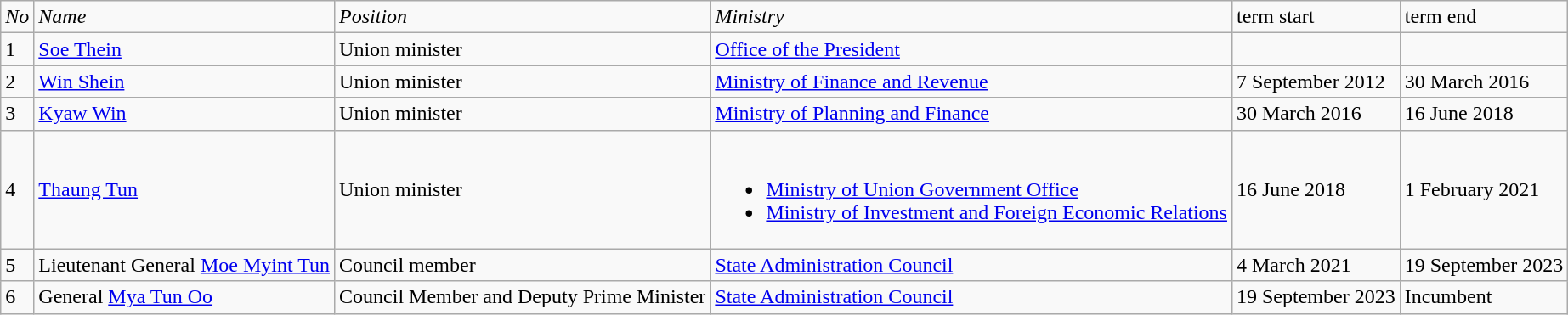<table class="wikitable">
<tr>
<td><em>No</em></td>
<td><em>Name</em></td>
<td><em>Position</em></td>
<td><em>Ministry</em></td>
<td>term start</td>
<td>term end</td>
</tr>
<tr>
<td>1</td>
<td><a href='#'>Soe Thein</a></td>
<td>Union minister</td>
<td><a href='#'>Office of the President</a></td>
<td></td>
<td></td>
</tr>
<tr>
<td>2</td>
<td><a href='#'>Win Shein</a></td>
<td>Union minister</td>
<td><a href='#'>Ministry of Finance and Revenue</a></td>
<td>7 September 2012</td>
<td>30 March 2016</td>
</tr>
<tr>
<td>3</td>
<td><a href='#'>Kyaw Win</a></td>
<td>Union minister</td>
<td><a href='#'>Ministry of Planning and Finance</a></td>
<td>30 March 2016</td>
<td>16 June 2018</td>
</tr>
<tr>
<td>4</td>
<td><a href='#'>Thaung Tun</a></td>
<td>Union minister</td>
<td><br><ul><li><a href='#'>Ministry of Union Government Office</a></li><li><a href='#'>Ministry of Investment and Foreign Economic Relations</a></li></ul></td>
<td>16 June 2018</td>
<td>1 February 2021</td>
</tr>
<tr>
<td>5</td>
<td>Lieutenant General <a href='#'>Moe Myint Tun</a></td>
<td>Council member</td>
<td><a href='#'>State Administration Council</a></td>
<td>4 March 2021</td>
<td>19 September 2023</td>
</tr>
<tr>
<td>6</td>
<td>General <a href='#'>Mya Tun Oo</a></td>
<td>Council Member and Deputy Prime Minister</td>
<td><a href='#'>State Administration Council</a></td>
<td>19 September 2023</td>
<td>Incumbent</td>
</tr>
</table>
